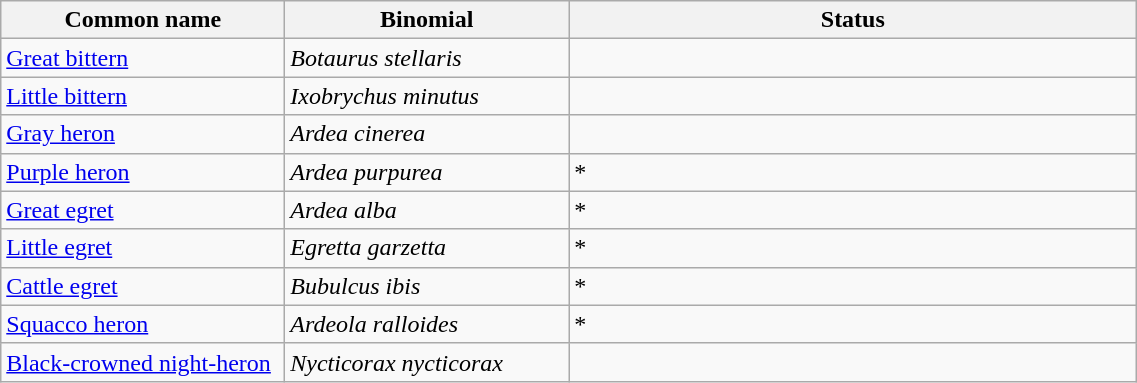<table width=60% class="wikitable">
<tr>
<th width=15%>Common name</th>
<th width=15%>Binomial</th>
<th width=30%>Status</th>
</tr>
<tr>
<td><a href='#'>Great bittern</a></td>
<td><em>Botaurus stellaris</em></td>
<td></td>
</tr>
<tr>
<td><a href='#'>Little bittern</a></td>
<td><em>Ixobrychus minutus</em></td>
<td></td>
</tr>
<tr>
<td><a href='#'>Gray heron</a></td>
<td><em>Ardea cinerea</em></td>
<td></td>
</tr>
<tr>
<td><a href='#'>Purple heron</a></td>
<td><em>Ardea purpurea</em></td>
<td>*</td>
</tr>
<tr>
<td><a href='#'>Great egret</a></td>
<td><em>Ardea alba</em></td>
<td>*</td>
</tr>
<tr>
<td><a href='#'>Little egret</a></td>
<td><em>Egretta garzetta</em></td>
<td>*</td>
</tr>
<tr>
<td><a href='#'>Cattle egret</a></td>
<td><em>Bubulcus ibis</em></td>
<td>*</td>
</tr>
<tr>
<td><a href='#'>Squacco heron</a></td>
<td><em>Ardeola ralloides</em></td>
<td>*</td>
</tr>
<tr>
<td><a href='#'>Black-crowned night-heron</a></td>
<td><em>Nycticorax nycticorax</em></td>
<td></td>
</tr>
</table>
